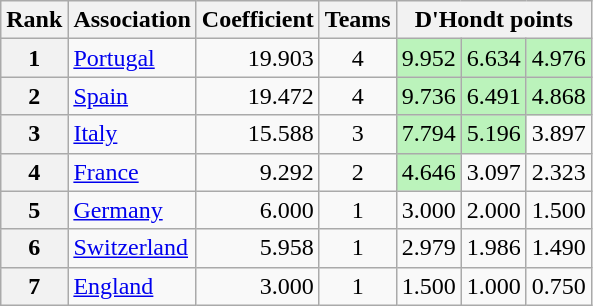<table class="wikitable">
<tr>
<th>Rank</th>
<th>Association</th>
<th>Coefficient</th>
<th>Teams</th>
<th colspan=4>D'Hondt points</th>
</tr>
<tr>
<th>1</th>
<td> <a href='#'>Portugal</a></td>
<td align=right>19.903</td>
<td align=center>4</td>
<td align=right bgcolor=#BBF3BB>9.952</td>
<td align=right bgcolor=#BBF3BB>6.634</td>
<td align=right bgcolor=#BBF3BB>4.976</td>
</tr>
<tr>
<th>2</th>
<td> <a href='#'>Spain</a></td>
<td align=right>19.472</td>
<td align=center>4</td>
<td align=right bgcolor=#BBF3BB>9.736</td>
<td align=right bgcolor=#BBF3BB>6.491</td>
<td align=right bgcolor=#BBF3BB>4.868</td>
</tr>
<tr>
<th>3</th>
<td> <a href='#'>Italy</a></td>
<td align=right>15.588</td>
<td align=center>3</td>
<td align=right bgcolor=#BBF3BB>7.794</td>
<td align=right bgcolor=#BBF3BB>5.196</td>
<td align=right>3.897</td>
</tr>
<tr>
<th>4</th>
<td> <a href='#'>France</a></td>
<td align=right>9.292</td>
<td align=center>2</td>
<td align=right bgcolor=#BBF3BB>4.646</td>
<td align=right>3.097</td>
<td align=right>2.323</td>
</tr>
<tr>
<th>5</th>
<td> <a href='#'>Germany</a></td>
<td align=right>6.000</td>
<td align=center>1</td>
<td align=right>3.000</td>
<td align=right>2.000</td>
<td align=right>1.500</td>
</tr>
<tr>
<th>6</th>
<td> <a href='#'>Switzerland</a></td>
<td align=right>5.958</td>
<td align=center>1</td>
<td align=right>2.979</td>
<td align=right>1.986</td>
<td align=right>1.490</td>
</tr>
<tr>
<th>7</th>
<td> <a href='#'>England</a></td>
<td align=right>3.000</td>
<td align=center>1</td>
<td align=right>1.500</td>
<td align=right>1.000</td>
<td align=right>0.750</td>
</tr>
</table>
